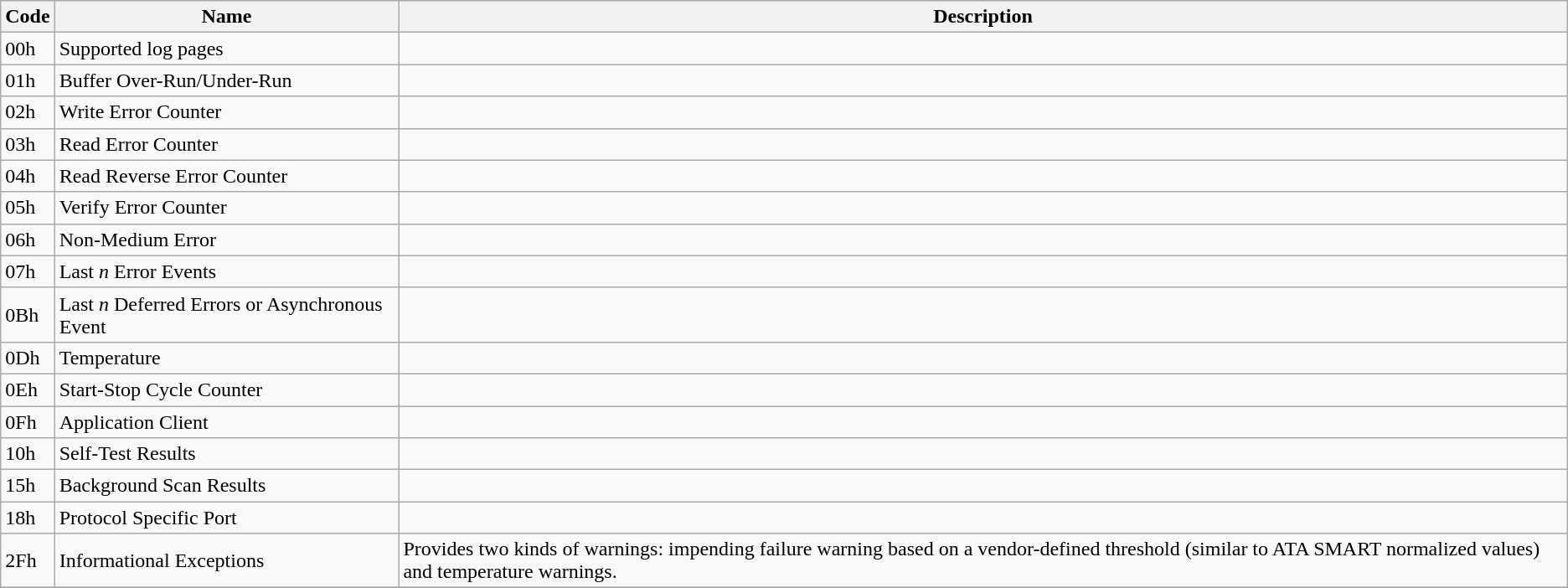<table class=wikitable>
<tr>
<th>Code</th>
<th>Name</th>
<th>Description</th>
</tr>
<tr>
<td>00h</td>
<td>Supported log pages</td>
<td></td>
</tr>
<tr>
<td>01h</td>
<td>Buffer Over-Run/Under-Run</td>
<td></td>
</tr>
<tr>
<td>02h</td>
<td>Write Error Counter</td>
<td></td>
</tr>
<tr>
<td>03h</td>
<td>Read Error Counter</td>
<td></td>
</tr>
<tr>
<td>04h</td>
<td>Read Reverse Error Counter</td>
<td></td>
</tr>
<tr>
<td>05h</td>
<td>Verify Error Counter</td>
<td></td>
</tr>
<tr>
<td>06h</td>
<td>Non-Medium Error</td>
<td></td>
</tr>
<tr>
<td>07h</td>
<td>Last <em>n</em> Error Events</td>
<td></td>
</tr>
<tr>
<td>0Bh</td>
<td>Last <em>n</em> Deferred Errors or Asynchronous Event</td>
<td></td>
</tr>
<tr>
<td>0Dh</td>
<td>Temperature</td>
<td></td>
</tr>
<tr>
<td>0Eh</td>
<td>Start-Stop Cycle Counter</td>
<td></td>
</tr>
<tr>
<td>0Fh</td>
<td>Application Client</td>
<td></td>
</tr>
<tr>
<td>10h</td>
<td>Self-Test Results</td>
<td></td>
</tr>
<tr>
<td>15h</td>
<td>Background Scan Results</td>
<td></td>
</tr>
<tr>
<td>18h</td>
<td>Protocol Specific Port</td>
<td></td>
</tr>
<tr>
<td>2Fh</td>
<td>Informational Exceptions</td>
<td>Provides two kinds of warnings: impending failure warning based on a vendor-defined threshold (similar to ATA SMART normalized values) and temperature warnings.</td>
</tr>
<tr>
</tr>
</table>
